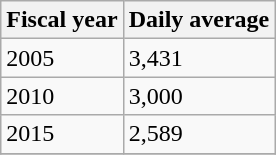<table class="wikitable">
<tr>
<th>Fiscal year</th>
<th>Daily average</th>
</tr>
<tr>
<td>2005</td>
<td>3,431</td>
</tr>
<tr>
<td>2010</td>
<td>3,000</td>
</tr>
<tr>
<td>2015</td>
<td>2,589</td>
</tr>
<tr>
</tr>
</table>
